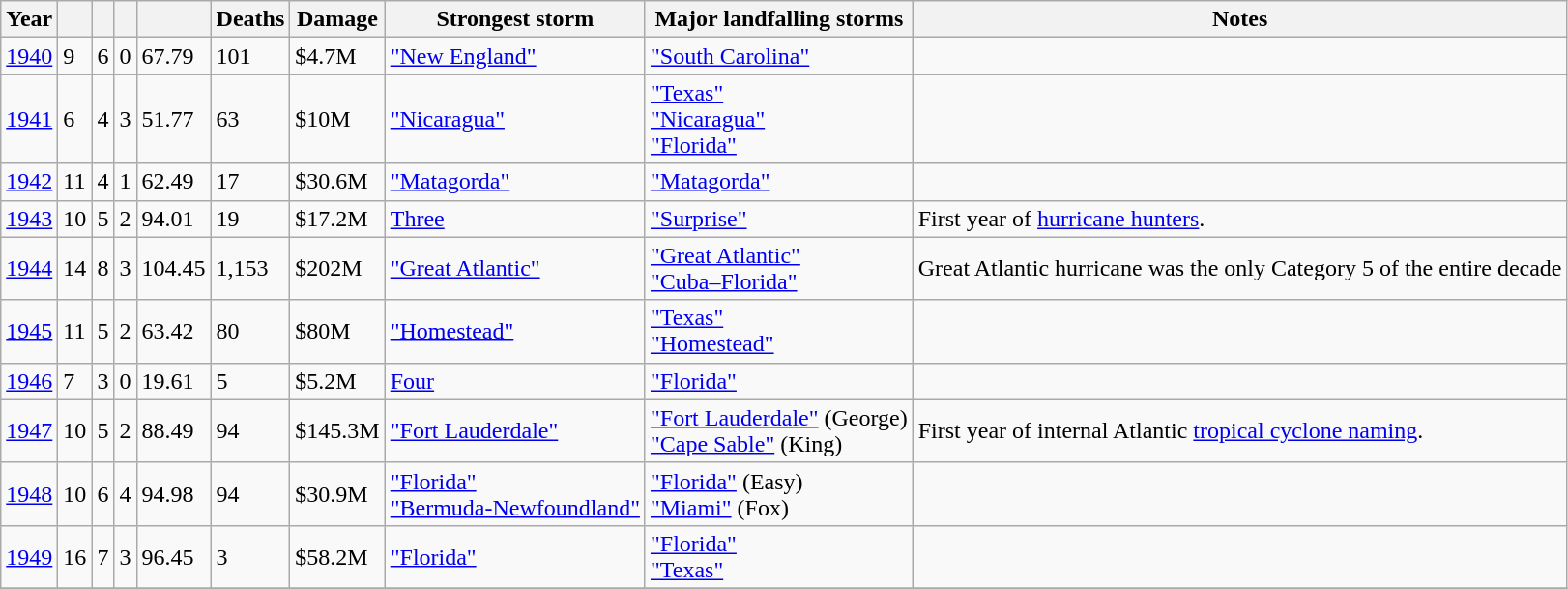<table class="wikitable sortable">
<tr>
<th>Year</th>
<th></th>
<th></th>
<th></th>
<th></th>
<th>Deaths</th>
<th>Damage</th>
<th>Strongest storm</th>
<th>Major landfalling storms</th>
<th>Notes</th>
</tr>
<tr>
<td><a href='#'>1940</a></td>
<td>9</td>
<td>6</td>
<td>0</td>
<td>67.79</td>
<td>101</td>
<td>$4.7M</td>
<td> <a href='#'>"New England"</a></td>
<td> <a href='#'>"South Carolina"</a></td>
<td></td>
</tr>
<tr>
<td><a href='#'>1941</a></td>
<td>6</td>
<td>4</td>
<td>3</td>
<td>51.77</td>
<td>63</td>
<td>$10M</td>
<td> <a href='#'>"Nicaragua"</a></td>
<td> <a href='#'>"Texas"</a><br> <a href='#'>"Nicaragua"</a><br> <a href='#'>"Florida"</a></td>
<td></td>
</tr>
<tr>
<td><a href='#'>1942</a></td>
<td>11</td>
<td>4</td>
<td>1</td>
<td>62.49</td>
<td>17</td>
<td>$30.6M</td>
<td> <a href='#'>"Matagorda"</a></td>
<td> <a href='#'>"Matagorda"</a></td>
<td></td>
</tr>
<tr>
<td><a href='#'>1943</a></td>
<td>10</td>
<td>5</td>
<td>2</td>
<td>94.01</td>
<td>19</td>
<td>$17.2M</td>
<td> <a href='#'>Three</a></td>
<td> <a href='#'>"Surprise"</a></td>
<td>First year of <a href='#'>hurricane hunters</a>.</td>
</tr>
<tr>
<td><a href='#'>1944</a></td>
<td>14</td>
<td>8</td>
<td>3</td>
<td>104.45</td>
<td>1,153</td>
<td>$202M</td>
<td> <a href='#'>"Great Atlantic"</a></td>
<td> <a href='#'>"Great Atlantic"</a><br> <a href='#'>"Cuba–Florida"</a></td>
<td>Great Atlantic hurricane was the only Category 5 of the entire decade</td>
</tr>
<tr>
<td><a href='#'>1945</a></td>
<td>11</td>
<td>5</td>
<td>2</td>
<td>63.42</td>
<td>80</td>
<td>$80M</td>
<td> <a href='#'>"Homestead"</a></td>
<td> <a href='#'>"Texas"</a><br> <a href='#'>"Homestead"</a></td>
<td></td>
</tr>
<tr>
<td><a href='#'>1946</a></td>
<td>7</td>
<td>3</td>
<td>0</td>
<td>19.61</td>
<td>5</td>
<td>$5.2M</td>
<td> <a href='#'>Four</a></td>
<td> <a href='#'>"Florida"</a></td>
<td></td>
</tr>
<tr>
<td><a href='#'>1947</a></td>
<td>10</td>
<td>5</td>
<td>2</td>
<td>88.49</td>
<td>94</td>
<td>$145.3M</td>
<td> <a href='#'>"Fort Lauderdale"</a></td>
<td> <a href='#'>"Fort Lauderdale"</a> (George)<br> <a href='#'>"Cape Sable"</a> (King)</td>
<td>First year of internal Atlantic <a href='#'>tropical cyclone naming</a>.</td>
</tr>
<tr>
<td><a href='#'>1948</a></td>
<td>10</td>
<td>6</td>
<td>4</td>
<td>94.98</td>
<td>94</td>
<td>$30.9M</td>
<td> <a href='#'>"Florida"</a><br> <a href='#'>"Bermuda-Newfoundland"</a></td>
<td> <a href='#'>"Florida"</a> (Easy)<br> <a href='#'>"Miami"</a> (Fox)</td>
<td></td>
</tr>
<tr>
<td><a href='#'>1949</a></td>
<td>16</td>
<td>7</td>
<td>3</td>
<td>96.45</td>
<td>3</td>
<td>$58.2M</td>
<td> <a href='#'>"Florida"</a></td>
<td> <a href='#'>"Florida"</a><br> <a href='#'>"Texas"</a></td>
<td></td>
</tr>
<tr>
</tr>
</table>
